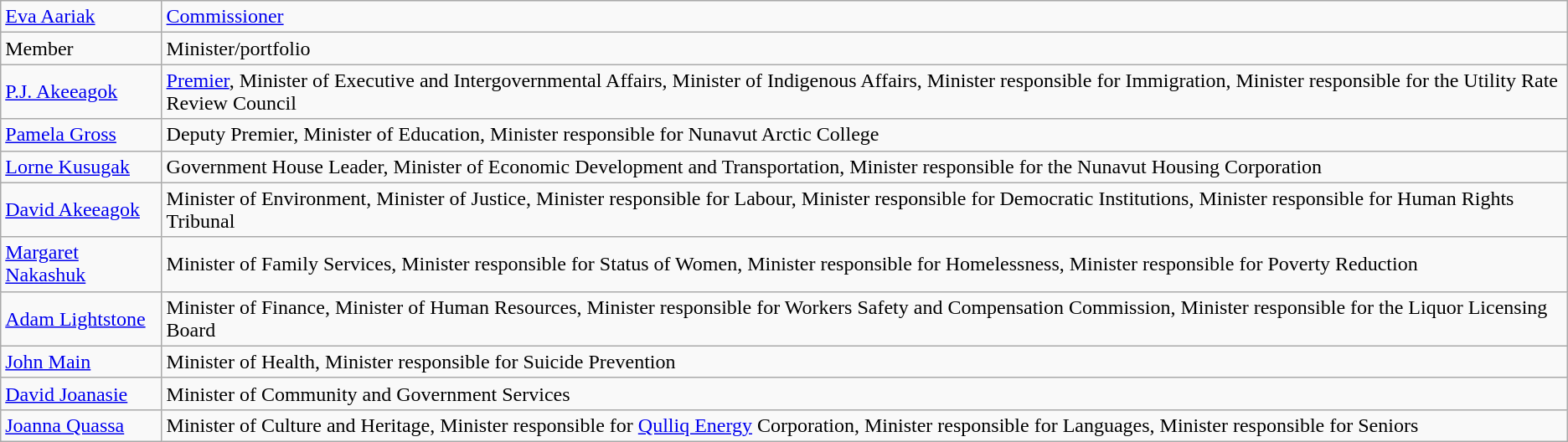<table class="wikitable" border="1">
<tr>
<td><a href='#'>Eva Aariak</a></td>
<td><a href='#'>Commissioner</a></td>
</tr>
<tr>
<td>Member</td>
<td>Minister/portfolio</td>
</tr>
<tr>
<td><a href='#'>P.J. Akeeagok</a></td>
<td><a href='#'>Premier</a>, Minister of Executive and Intergovernmental Affairs, Minister of Indigenous Affairs, Minister responsible for Immigration, Minister responsible for the Utility Rate Review Council</td>
</tr>
<tr>
<td><a href='#'>Pamela Gross</a></td>
<td>Deputy Premier, Minister of Education, Minister responsible for Nunavut Arctic College</td>
</tr>
<tr>
<td><a href='#'>Lorne Kusugak</a></td>
<td>Government House Leader, Minister of Economic Development and Transportation, Minister responsible for the Nunavut Housing Corporation</td>
</tr>
<tr>
<td><a href='#'>David Akeeagok</a></td>
<td>Minister of Environment, Minister of Justice, Minister responsible for Labour, Minister responsible for Democratic Institutions, Minister responsible for Human Rights Tribunal</td>
</tr>
<tr>
<td><a href='#'>Margaret Nakashuk</a></td>
<td>Minister of Family Services, Minister responsible for Status of Women, Minister responsible for Homelessness, Minister responsible for Poverty Reduction</td>
</tr>
<tr>
<td><a href='#'>Adam Lightstone</a></td>
<td>Minister of Finance, Minister of Human Resources, Minister responsible for Workers Safety and Compensation Commission, Minister responsible for the Liquor Licensing Board</td>
</tr>
<tr>
<td><a href='#'>John Main</a></td>
<td>Minister of Health, Minister responsible for Suicide Prevention</td>
</tr>
<tr>
<td><a href='#'>David Joanasie</a></td>
<td>Minister of Community and Government Services</td>
</tr>
<tr>
<td><a href='#'>Joanna Quassa</a></td>
<td>Minister of Culture and Heritage, Minister responsible for <a href='#'>Qulliq Energy</a> Corporation, Minister responsible for Languages, Minister responsible for Seniors</td>
</tr>
</table>
